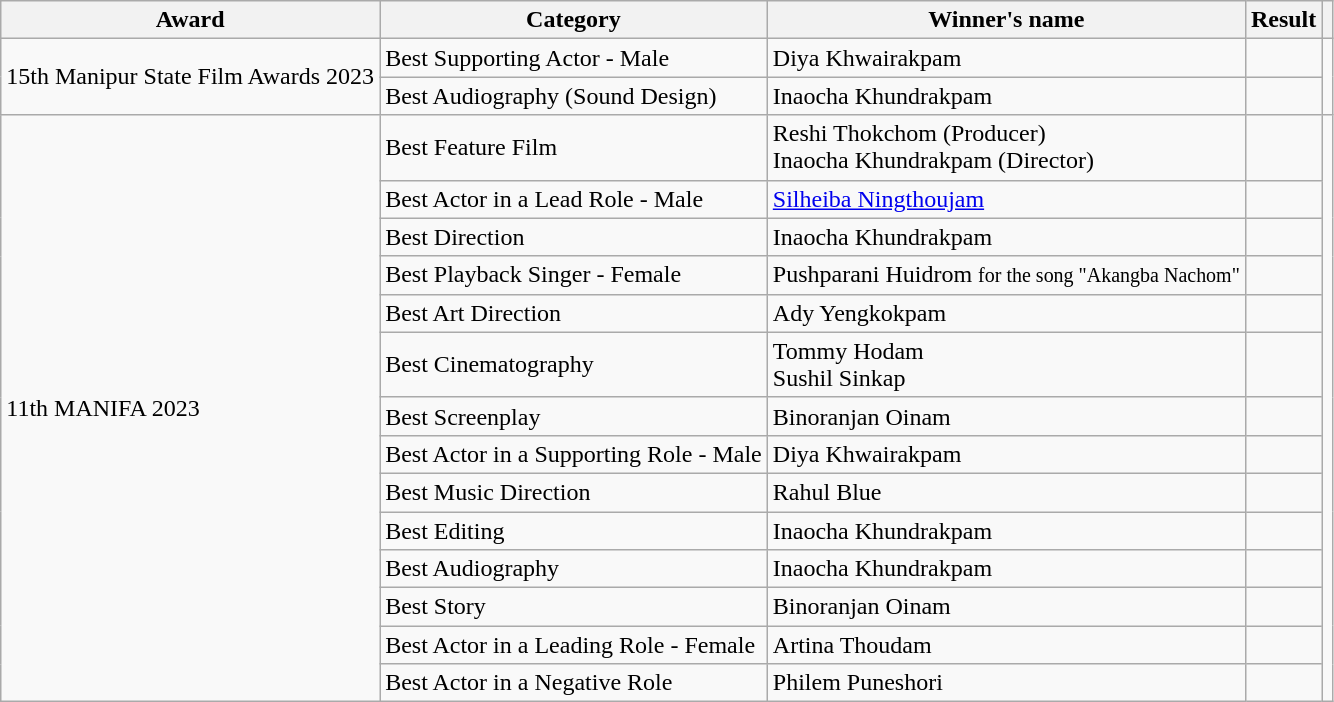<table class="wikitable sortable">
<tr>
<th>Award</th>
<th>Category</th>
<th>Winner's name</th>
<th>Result</th>
<th></th>
</tr>
<tr>
<td rowspan="2">15th Manipur State Film Awards 2023</td>
<td>Best Supporting Actor - Male</td>
<td>Diya Khwairakpam</td>
<td></td>
<td rowspan="2"></td>
</tr>
<tr>
<td>Best Audiography (Sound Design)</td>
<td>Inaocha Khundrakpam</td>
<td></td>
</tr>
<tr>
<td rowspan="14">11th MANIFA 2023</td>
<td>Best Feature Film</td>
<td>Reshi Thokchom (Producer)<br>Inaocha Khundrakpam (Director)</td>
<td></td>
<td rowspan="14"></td>
</tr>
<tr>
<td>Best Actor in a Lead Role - Male</td>
<td><a href='#'>Silheiba Ningthoujam</a></td>
<td></td>
</tr>
<tr>
<td>Best Direction</td>
<td>Inaocha Khundrakpam</td>
<td></td>
</tr>
<tr>
<td>Best Playback Singer - Female</td>
<td>Pushparani Huidrom <small>for the song "Akangba Nachom"</small></td>
<td></td>
</tr>
<tr>
<td>Best Art Direction</td>
<td>Ady Yengkokpam</td>
<td></td>
</tr>
<tr>
<td>Best Cinematography</td>
<td>Tommy Hodam<br>Sushil Sinkap</td>
<td></td>
</tr>
<tr>
<td>Best Screenplay</td>
<td>Binoranjan Oinam</td>
<td></td>
</tr>
<tr>
<td>Best Actor in a Supporting Role - Male</td>
<td>Diya Khwairakpam</td>
<td></td>
</tr>
<tr>
<td>Best Music Direction</td>
<td>Rahul Blue</td>
<td></td>
</tr>
<tr>
<td>Best Editing</td>
<td>Inaocha Khundrakpam</td>
<td></td>
</tr>
<tr>
<td>Best Audiography</td>
<td>Inaocha Khundrakpam</td>
<td></td>
</tr>
<tr>
<td>Best Story</td>
<td>Binoranjan Oinam</td>
<td></td>
</tr>
<tr>
<td>Best Actor in a Leading Role - Female</td>
<td>Artina Thoudam</td>
<td></td>
</tr>
<tr>
<td>Best Actor in a Negative Role</td>
<td>Philem Puneshori</td>
<td></td>
</tr>
</table>
